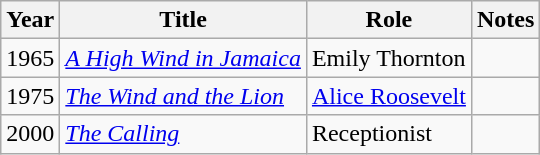<table class="wikitable sortable">
<tr>
<th>Year</th>
<th>Title</th>
<th>Role</th>
<th>Notes</th>
</tr>
<tr>
<td>1965</td>
<td><a href='#'><em>A High Wind in Jamaica</em></a></td>
<td>Emily Thornton</td>
<td></td>
</tr>
<tr>
<td>1975</td>
<td><em><a href='#'>The Wind and the Lion</a></em></td>
<td><a href='#'>Alice Roosevelt</a></td>
<td></td>
</tr>
<tr>
<td>2000</td>
<td><a href='#'><em>The Calling</em></a></td>
<td>Receptionist</td>
<td></td>
</tr>
</table>
